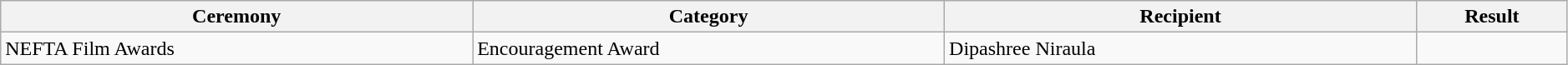<table class="wikitable mw-collapsible " style="width:99%;"  >
<tr>
<th style="width:25%;" scope="col">Ceremony</th>
<th style="width:25%;" scope="col">Category</th>
<th style="width:25%;" scope="col">Recipient</th>
<th style="width:8%;" scope="col">Result</th>
</tr>
<tr>
<td>NEFTA Film Awards</td>
<td>Encouragement Award</td>
<td>Dipashree Niraula</td>
<td></td>
</tr>
</table>
